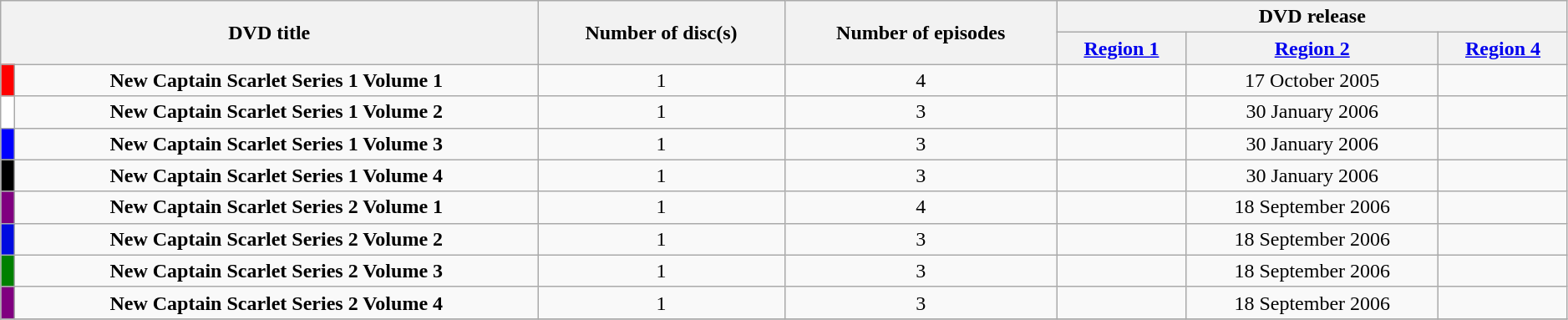<table class="wikitable" width="99%" style="left: 0 auto; text-align: center;">
<tr>
<th colspan="2" rowspan="2">DVD title</th>
<th rowspan="2">Number of disc(s)</th>
<th rowspan="2">Number of episodes</th>
<th colspan="3">DVD release</th>
</tr>
<tr>
<th><a href='#'>Region 1</a></th>
<th><a href='#'>Region 2</a></th>
<th><a href='#'>Region 4</a></th>
</tr>
<tr>
<td bgcolor="Red"></td>
<td><strong>New Captain Scarlet Series 1 Volume 1</strong></td>
<td>1</td>
<td>4</td>
<td></td>
<td>17 October 2005</td>
<td></td>
</tr>
<tr>
<td bgcolor="White"></td>
<td><strong>New Captain Scarlet Series 1 Volume 2</strong></td>
<td>1</td>
<td>3</td>
<td></td>
<td>30 January 2006</td>
<td></td>
</tr>
<tr>
<td bgcolor="Blue"></td>
<td><strong>New Captain Scarlet Series 1 Volume 3</strong></td>
<td>1</td>
<td>3</td>
<td></td>
<td>30 January 2006</td>
<td></td>
</tr>
<tr>
<td bgcolor="Black"></td>
<td><strong>New Captain Scarlet Series 1 Volume 4</strong></td>
<td>1</td>
<td>3</td>
<td></td>
<td>30 January 2006</td>
<td></td>
</tr>
<tr>
<td bgcolor="Purple"></td>
<td><strong>New Captain Scarlet Series 2 Volume 1</strong></td>
<td>1</td>
<td>4</td>
<td></td>
<td>18 September 2006</td>
<td></td>
</tr>
<tr>
<td bgcolor="Light Blue"></td>
<td><strong>New Captain Scarlet Series 2 Volume 2</strong></td>
<td>1</td>
<td>3</td>
<td></td>
<td>18 September 2006</td>
<td></td>
</tr>
<tr>
<td bgcolor="Green"></td>
<td><strong>New Captain Scarlet Series 2 Volume 3</strong></td>
<td>1</td>
<td>3</td>
<td></td>
<td>18 September 2006</td>
<td></td>
</tr>
<tr>
<td bgcolor="Purple"></td>
<td><strong>New Captain Scarlet Series 2 Volume 4</strong></td>
<td>1</td>
<td>3</td>
<td></td>
<td>18 September 2006</td>
<td></td>
</tr>
<tr>
</tr>
</table>
